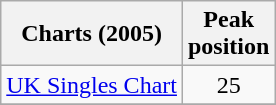<table class="wikitable sortable">
<tr>
<th align="left">Charts (2005)</th>
<th align="left">Peak<br>position</th>
</tr>
<tr>
<td align="left"><a href='#'>UK Singles Chart</a></td>
<td align="center">25</td>
</tr>
<tr>
</tr>
</table>
